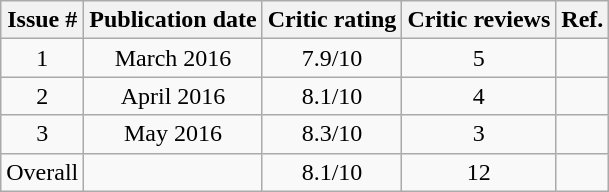<table class="wikitable" style="text-align: center;">
<tr>
<th>Issue #</th>
<th>Publication date</th>
<th>Critic rating</th>
<th>Critic reviews</th>
<th>Ref.</th>
</tr>
<tr>
<td>1</td>
<td>March 2016</td>
<td>7.9/10</td>
<td>5</td>
<td></td>
</tr>
<tr>
<td>2</td>
<td>April 2016</td>
<td>8.1/10</td>
<td>4</td>
<td></td>
</tr>
<tr>
<td>3</td>
<td>May 2016</td>
<td>8.3/10</td>
<td>3</td>
<td></td>
</tr>
<tr>
<td>Overall</td>
<td></td>
<td>8.1/10</td>
<td>12</td>
<td></td>
</tr>
</table>
